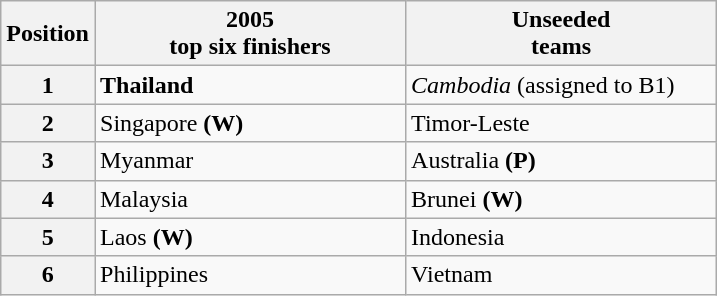<table class="wikitable">
<tr>
<th>Position</th>
<th width=200>2005 <br> top six finishers</th>
<th width=200>Unseeded <br> teams</th>
</tr>
<tr>
<th>1</th>
<td> <strong>Thailand</strong></td>
<td> <em>Cambodia</em> (assigned to B1)</td>
</tr>
<tr>
<th>2</th>
<td> Singapore <strong>(W)</strong></td>
<td> Timor-Leste</td>
</tr>
<tr>
<th>3</th>
<td> Myanmar</td>
<td> Australia <strong>(P)</strong></td>
</tr>
<tr>
<th>4</th>
<td> Malaysia</td>
<td> Brunei <strong>(W)</strong></td>
</tr>
<tr>
<th>5</th>
<td> Laos <strong>(W)</strong></td>
<td> Indonesia</td>
</tr>
<tr>
<th>6</th>
<td> Philippines</td>
<td> Vietnam</td>
</tr>
</table>
